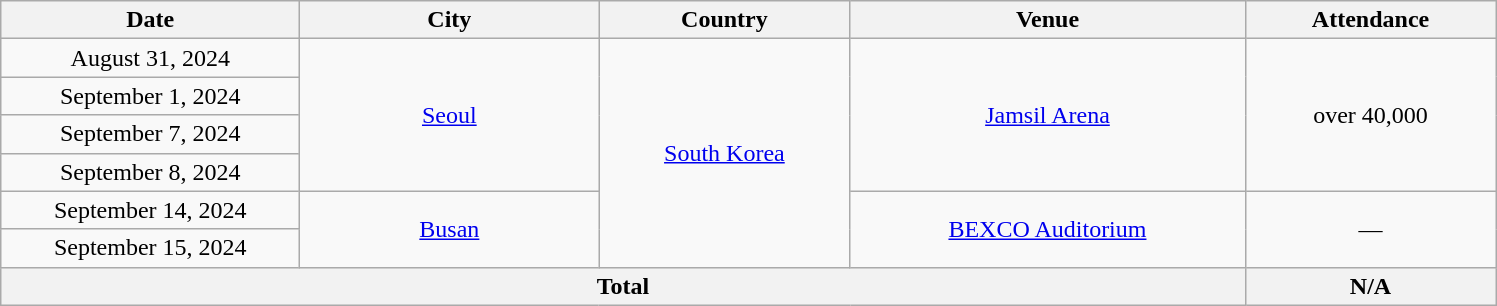<table class="wikitable plainrowheaders" style="text-align:center;">
<tr>
<th scope="col" style="width:12em;">Date</th>
<th scope="col" style="width:12em;">City</th>
<th scope="col" style="width:10em;">Country</th>
<th scope="col" style="width:16em;">Venue</th>
<th scope="col" style="width:10em;">Attendance</th>
</tr>
<tr>
<td>August 31, 2024</td>
<td rowspan="4"><a href='#'>Seoul</a></td>
<td rowspan="6"><a href='#'>South Korea</a></td>
<td rowspan="4"><a href='#'>Jamsil Arena</a></td>
<td rowspan="4">over 40,000</td>
</tr>
<tr>
<td>September 1, 2024</td>
</tr>
<tr>
<td>September 7, 2024</td>
</tr>
<tr>
<td>September 8, 2024</td>
</tr>
<tr>
<td>September 14, 2024</td>
<td rowspan="2"><a href='#'>Busan</a></td>
<td rowspan="2"><a href='#'>BEXCO Auditorium</a></td>
<td rowspan="2">—</td>
</tr>
<tr>
<td>September 15, 2024</td>
</tr>
<tr>
<th colspan="4">Total</th>
<th>N/A</th>
</tr>
</table>
